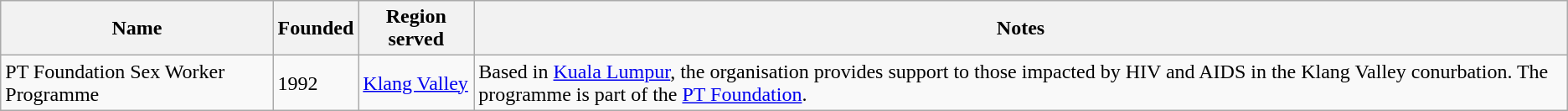<table class="wikitable sortable">
<tr>
<th>Name</th>
<th>Founded</th>
<th>Region served</th>
<th>Notes</th>
</tr>
<tr>
<td>PT Foundation Sex Worker Programme</td>
<td>1992</td>
<td><a href='#'>Klang Valley</a></td>
<td>Based in <a href='#'>Kuala Lumpur</a>, the organisation provides support to those impacted by HIV and AIDS in the Klang Valley conurbation. The programme is part of the <a href='#'>PT Foundation</a>.</td>
</tr>
</table>
